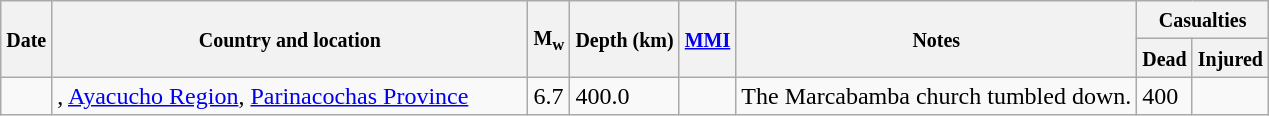<table class="wikitable sortable sort-under" style="border:1px black; margin-left:1em;">
<tr>
<th rowspan="2"><small>Date</small></th>
<th rowspan="2" style="width: 310px"><small>Country and location</small></th>
<th rowspan="2"><small>M<sub>w</sub></small></th>
<th rowspan="2"><small>Depth (km)</small></th>
<th rowspan="2"><small><a href='#'>MMI</a></small></th>
<th rowspan="2" class="unsortable"><small>Notes</small></th>
<th colspan="2"><small>Casualties</small></th>
</tr>
<tr>
<th><small>Dead</small></th>
<th><small>Injured</small></th>
</tr>
<tr>
<td></td>
<td>, <a href='#'>Ayacucho Region</a>, <a href='#'>Parinacochas Province</a></td>
<td>6.7</td>
<td>400.0</td>
<td></td>
<td>The Marcabamba church tumbled down.</td>
<td>400</td>
<td></td>
</tr>
</table>
